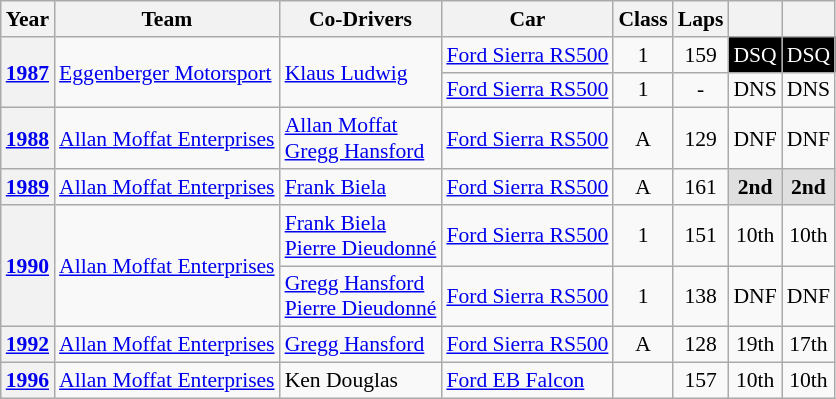<table class="wikitable" style="text-align:center; font-size:90%">
<tr>
<th>Year</th>
<th>Team</th>
<th>Co-Drivers</th>
<th>Car</th>
<th>Class</th>
<th>Laps</th>
<th></th>
<th></th>
</tr>
<tr>
<th rowspan=2><a href='#'>1987</a></th>
<td align="left" rowspan=2> <a href='#'>Eggenberger Motorsport</a></td>
<td align="left" rowspan=2> <a href='#'>Klaus Ludwig</a></td>
<td align="left"><a href='#'>Ford Sierra RS500</a></td>
<td>1</td>
<td>159</td>
<td style="background:#000000; color:white">DSQ</td>
<td style="background:#000000; color:white">DSQ</td>
</tr>
<tr>
<td align="left"><a href='#'>Ford Sierra RS500</a></td>
<td>1</td>
<td>-</td>
<td>DNS</td>
<td>DNS</td>
</tr>
<tr>
<th><a href='#'>1988</a></th>
<td align="left"> <a href='#'>Allan Moffat Enterprises</a></td>
<td align="left"> <a href='#'>Allan Moffat</a><br> <a href='#'>Gregg Hansford</a></td>
<td align="left"><a href='#'>Ford Sierra RS500</a></td>
<td>A</td>
<td>129</td>
<td>DNF</td>
<td>DNF</td>
</tr>
<tr>
<th><a href='#'>1989</a></th>
<td align="left"> <a href='#'>Allan Moffat Enterprises</a></td>
<td align="left"> <a href='#'>Frank Biela</a></td>
<td align="left"><a href='#'>Ford Sierra RS500</a></td>
<td>A</td>
<td>161</td>
<td style="background:#dfdfdf;"><strong>2nd</strong></td>
<td style="background:#dfdfdf;"><strong>2nd</strong></td>
</tr>
<tr>
<th rowspan=2><a href='#'>1990</a></th>
<td align="left" rowspan=2> <a href='#'>Allan Moffat Enterprises</a></td>
<td align="left"> <a href='#'>Frank Biela</a><br> <a href='#'>Pierre Dieudonné</a></td>
<td align="left"><a href='#'>Ford Sierra RS500</a></td>
<td>1</td>
<td>151</td>
<td>10th</td>
<td>10th</td>
</tr>
<tr>
<td align="left"> <a href='#'>Gregg Hansford</a><br> <a href='#'>Pierre Dieudonné</a></td>
<td align="left"><a href='#'>Ford Sierra RS500</a></td>
<td>1</td>
<td>138</td>
<td>DNF</td>
<td>DNF</td>
</tr>
<tr>
<th><a href='#'>1992</a></th>
<td align="left"> <a href='#'>Allan Moffat Enterprises</a></td>
<td align="left"> <a href='#'>Gregg Hansford</a></td>
<td align="left"><a href='#'>Ford Sierra RS500</a></td>
<td>A</td>
<td>128</td>
<td>19th</td>
<td>17th</td>
</tr>
<tr>
<th><a href='#'>1996</a></th>
<td align="left"> <a href='#'>Allan Moffat Enterprises</a></td>
<td align="left"> Ken Douglas</td>
<td align="left"><a href='#'>Ford EB Falcon</a></td>
<td></td>
<td>157</td>
<td>10th</td>
<td>10th</td>
</tr>
</table>
